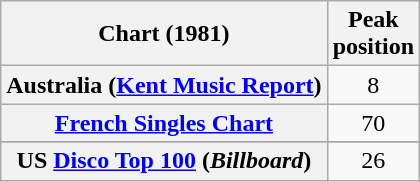<table class="wikitable sortable plainrowheaders" style="text-align:center">
<tr>
<th>Chart (1981)</th>
<th>Peak<br>position</th>
</tr>
<tr>
<th scope="row">Australia (<a href='#'>Kent Music Report</a>)</th>
<td>8</td>
</tr>
<tr>
<th scope="row"><a href='#'>French Singles Chart</a></th>
<td>70</td>
</tr>
<tr>
</tr>
<tr>
</tr>
<tr>
<th scope="row">US <a href='#'>Disco Top 100</a> (<em>Billboard</em>)</th>
<td>26</td>
</tr>
</table>
